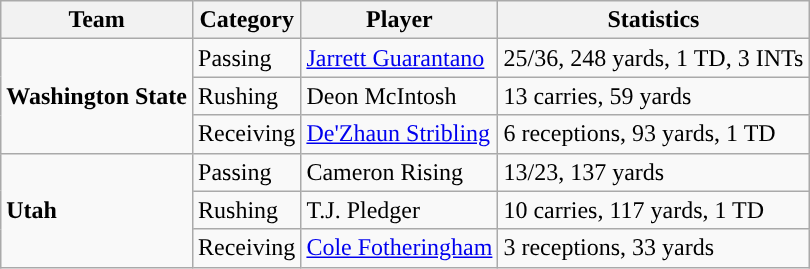<table class="wikitable" style="float: left;">
<tr>
<th>Team</th>
<th>Category</th>
<th>Player</th>
<th>Statistics</th>
</tr>
<tr>
<td rowspan=3><strong>Washington State</strong></td>
<td>Passing</td>
<td><a href='#'>Jarrett Guarantano</a></td>
<td>25/36, 248 yards, 1 TD, 3 INTs</td>
</tr>
<tr>
<td>Rushing</td>
<td>Deon McIntosh</td>
<td>13 carries, 59 yards</td>
</tr>
<tr>
<td>Receiving</td>
<td><a href='#'>De'Zhaun Stribling</a></td>
<td>6 receptions, 93 yards, 1 TD</td>
</tr>
<tr>
<td rowspan=3><strong>Utah</strong></td>
<td>Passing</td>
<td>Cameron Rising</td>
<td>13/23, 137 yards</td>
</tr>
<tr>
<td>Rushing</td>
<td>T.J. Pledger</td>
<td>10 carries, 117 yards, 1 TD</td>
</tr>
<tr>
<td>Receiving</td>
<td><a href='#'>Cole Fotheringham</a></td>
<td>3 receptions, 33 yards</td>
</tr>
</table>
